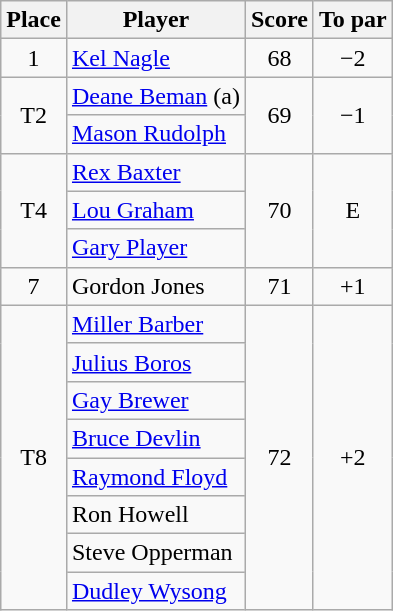<table class=wikitable>
<tr>
<th>Place</th>
<th>Player</th>
<th>Score</th>
<th>To par</th>
</tr>
<tr>
<td align=center>1</td>
<td> <a href='#'>Kel Nagle</a></td>
<td align=center>68</td>
<td align=center>−2</td>
</tr>
<tr>
<td rowspan=2 align=center>T2</td>
<td> <a href='#'>Deane Beman</a> (a)</td>
<td align=center rowspan=2>69</td>
<td rowspan=2 align=center>−1</td>
</tr>
<tr>
<td> <a href='#'>Mason Rudolph</a></td>
</tr>
<tr>
<td rowspan=3 align=center>T4</td>
<td> <a href='#'>Rex Baxter</a></td>
<td rowspan=3 align=center>70</td>
<td rowspan=3 align=center>E</td>
</tr>
<tr>
<td> <a href='#'>Lou Graham</a></td>
</tr>
<tr>
<td> <a href='#'>Gary Player</a></td>
</tr>
<tr>
<td align=center>7</td>
<td> Gordon Jones</td>
<td align=center>71</td>
<td align=center>+1</td>
</tr>
<tr>
<td rowspan=8 align=center>T8</td>
<td> <a href='#'>Miller Barber</a></td>
<td rowspan=8 align=center>72</td>
<td rowspan=8 align=center>+2</td>
</tr>
<tr>
<td> <a href='#'>Julius Boros</a></td>
</tr>
<tr>
<td> <a href='#'>Gay Brewer</a></td>
</tr>
<tr>
<td> <a href='#'>Bruce Devlin</a></td>
</tr>
<tr>
<td> <a href='#'>Raymond Floyd</a></td>
</tr>
<tr>
<td> Ron Howell</td>
</tr>
<tr>
<td> Steve Opperman</td>
</tr>
<tr>
<td> <a href='#'>Dudley Wysong</a></td>
</tr>
</table>
